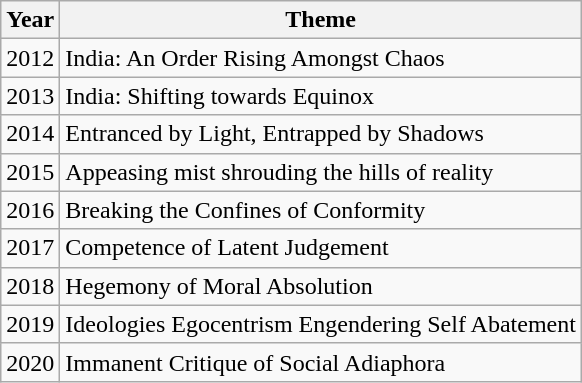<table class="wikitable">
<tr>
<th>Year</th>
<th>Theme</th>
</tr>
<tr>
<td>2012</td>
<td>India: An Order Rising Amongst Chaos</td>
</tr>
<tr>
<td>2013</td>
<td>India: Shifting towards Equinox</td>
</tr>
<tr>
<td>2014</td>
<td>Entranced by Light, Entrapped by Shadows</td>
</tr>
<tr>
<td>2015</td>
<td>Appeasing mist shrouding the hills of reality</td>
</tr>
<tr>
<td>2016</td>
<td>Breaking the Confines of Conformity</td>
</tr>
<tr>
<td>2017</td>
<td>Competence of Latent Judgement</td>
</tr>
<tr>
<td>2018</td>
<td>Hegemony of Moral Absolution</td>
</tr>
<tr>
<td>2019</td>
<td>Ideologies Egocentrism Engendering Self Abatement</td>
</tr>
<tr>
<td>2020</td>
<td>Immanent Critique of Social Adiaphora</td>
</tr>
</table>
